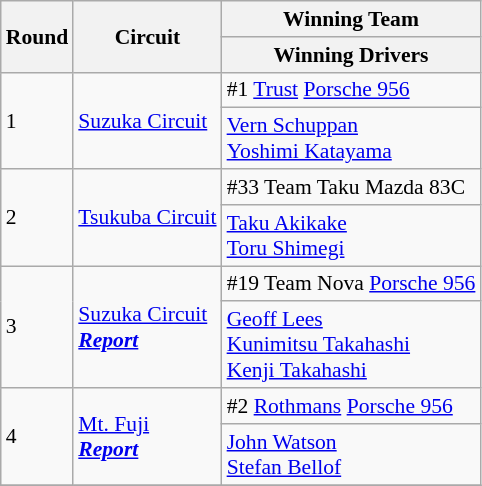<table class="wikitable" style="font-size: 90%;">
<tr>
<th rowspan=2>Round</th>
<th rowspan=2>Circuit</th>
<th>Winning Team</th>
</tr>
<tr>
<th>Winning Drivers</th>
</tr>
<tr>
<td rowspan=2>1</td>
<td rowspan=2><a href='#'>Suzuka Circuit</a></td>
<td>#1 <a href='#'>Trust</a>  <a href='#'>Porsche 956</a></td>
</tr>
<tr>
<td> <a href='#'>Vern Schuppan</a><br> <a href='#'>Yoshimi Katayama</a></td>
</tr>
<tr>
<td rowspan=2>2</td>
<td rowspan=2><a href='#'>Tsukuba Circuit</a></td>
<td>#33 Team Taku Mazda 83C</td>
</tr>
<tr>
<td> <a href='#'>Taku Akikake</a><br> <a href='#'>Toru Shimegi</a></td>
</tr>
<tr>
<td rowspan=2>3</td>
<td rowspan=2><a href='#'>Suzuka Circuit</a><br><strong><em><a href='#'>Report</a></em></strong></td>
<td>#19 Team Nova <a href='#'>Porsche 956</a></td>
</tr>
<tr>
<td> <a href='#'>Geoff Lees</a><br> <a href='#'>Kunimitsu Takahashi</a><br> <a href='#'>Kenji Takahashi</a></td>
</tr>
<tr>
<td rowspan=2>4</td>
<td rowspan=2><a href='#'>Mt. Fuji</a><br><strong><em><a href='#'>Report</a></em></strong></td>
<td>#2 <a href='#'>Rothmans</a> <a href='#'>Porsche 956</a></td>
</tr>
<tr>
<td> <a href='#'>John Watson</a><br> <a href='#'>Stefan Bellof</a></td>
</tr>
<tr>
</tr>
</table>
